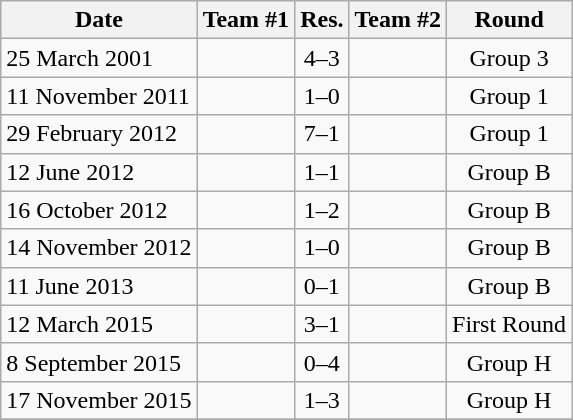<table class="wikitable">
<tr>
<th>Date</th>
<th>Team #1</th>
<th>Res.</th>
<th>Team #2</th>
<th>Round</th>
</tr>
<tr>
<td>25 March 2001</td>
<td></td>
<td style="text-align:center;">4–3</td>
<td></td>
<td style="text-align:center;">Group 3</td>
</tr>
<tr>
<td>11 November 2011</td>
<td></td>
<td style="text-align:center;">1–0</td>
<td></td>
<td style="text-align:center;">Group 1</td>
</tr>
<tr>
<td>29 February 2012</td>
<td></td>
<td style="text-align:center;">7–1</td>
<td></td>
<td style="text-align:center;">Group 1</td>
</tr>
<tr>
<td>12 June 2012</td>
<td></td>
<td style="text-align:center;">1–1</td>
<td></td>
<td style="text-align:center;">Group B</td>
</tr>
<tr>
<td>16 October 2012</td>
<td></td>
<td style="text-align:center;">1–2</td>
<td></td>
<td style="text-align:center;">Group B</td>
</tr>
<tr>
<td>14 November 2012</td>
<td></td>
<td style="text-align:center;">1–0</td>
<td></td>
<td style="text-align:center;">Group B</td>
</tr>
<tr>
<td>11 June 2013</td>
<td></td>
<td style="text-align:center;">0–1</td>
<td></td>
<td style="text-align:center;">Group B</td>
</tr>
<tr>
<td>12 March 2015</td>
<td></td>
<td style="text-align:center;">3–1</td>
<td></td>
<td style="text-align:center;">First Round</td>
</tr>
<tr>
<td>8 September 2015</td>
<td></td>
<td style="text-align:center;">0–4</td>
<td></td>
<td style="text-align:center;">Group H</td>
</tr>
<tr>
<td>17 November 2015</td>
<td></td>
<td style="text-align:center;">1–3</td>
<td></td>
<td style="text-align:center;">Group H</td>
</tr>
<tr>
</tr>
</table>
